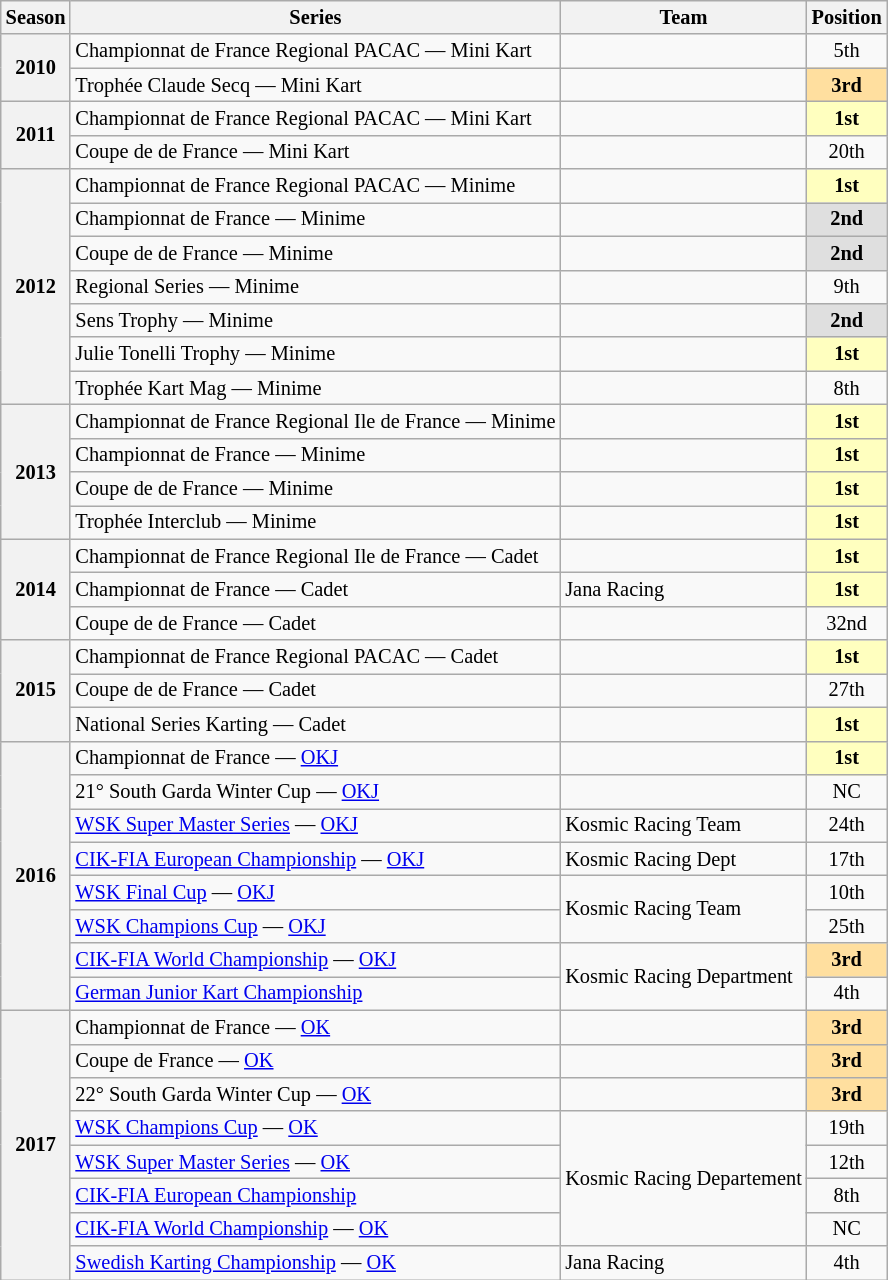<table class="wikitable" style="font-size: 85%; text-align:center">
<tr>
<th>Season</th>
<th>Series</th>
<th>Team</th>
<th>Position</th>
</tr>
<tr>
<th rowspan="2">2010</th>
<td align="left">Championnat de France Regional PACAC — Mini Kart</td>
<td align="left"></td>
<td>5th</td>
</tr>
<tr>
<td align="left">Trophée Claude Secq — Mini Kart</td>
<td align="left"></td>
<td style="background:#FFDF9F;"><strong>3rd</strong></td>
</tr>
<tr>
<th rowspan="2">2011</th>
<td align="left">Championnat de France Regional PACAC — Mini Kart</td>
<td align="left"></td>
<td style="background:#FFFFBF;"><strong>1st</strong></td>
</tr>
<tr>
<td align="left">Coupe de de France — Mini Kart</td>
<td align="left"></td>
<td>20th</td>
</tr>
<tr>
<th rowspan="7">2012</th>
<td align="left">Championnat de France Regional PACAC — Minime</td>
<td align="left"></td>
<td style="background:#FFFFBF;"><strong>1st</strong></td>
</tr>
<tr>
<td align="left">Championnat de France — Minime</td>
<td align="left"></td>
<td style="background:#DFDFDF;"><strong>2nd</strong></td>
</tr>
<tr>
<td align="left">Coupe de de France — Minime</td>
<td align="left"></td>
<td style="background:#DFDFDF;"><strong>2nd</strong></td>
</tr>
<tr>
<td align="left">Regional Series — Minime</td>
<td align="left"></td>
<td>9th</td>
</tr>
<tr>
<td align="left">Sens Trophy — Minime</td>
<td align="left"></td>
<td style="background:#DFDFDF;"><strong>2nd</strong></td>
</tr>
<tr>
<td align="left">Julie Tonelli Trophy — Minime</td>
<td align="left"></td>
<td style="background:#FFFFBF;"><strong>1st</strong></td>
</tr>
<tr>
<td align="left">Trophée Kart Mag — Minime</td>
<td align="left"></td>
<td>8th</td>
</tr>
<tr>
<th rowspan="4">2013</th>
<td align="left">Championnat de France Regional Ile de France — Minime</td>
<td align="left"></td>
<td style="background:#FFFFBF;"><strong>1st</strong></td>
</tr>
<tr>
<td align="left">Championnat de France — Minime</td>
<td align="left"></td>
<td style="background:#FFFFBF;"><strong>1st</strong></td>
</tr>
<tr>
<td align="left">Coupe de de France — Minime</td>
<td align="left"></td>
<td style="background:#FFFFBF;"><strong>1st</strong></td>
</tr>
<tr>
<td align="left">Trophée Interclub — Minime</td>
<td align="left"></td>
<td style="background:#FFFFBF;"><strong>1st</strong></td>
</tr>
<tr>
<th rowspan="3">2014</th>
<td align="left">Championnat de France Regional Ile de France — Cadet</td>
<td align="left"></td>
<td style="background:#FFFFBF;"><strong>1st</strong></td>
</tr>
<tr>
<td align="left">Championnat de France — Cadet</td>
<td align="left">Jana Racing</td>
<td style="background:#FFFFBF;"><strong>1st</strong></td>
</tr>
<tr>
<td align="left">Coupe de de France — Cadet</td>
<td align="left"></td>
<td>32nd</td>
</tr>
<tr>
<th rowspan="3">2015</th>
<td align="left">Championnat de France Regional PACAC — Cadet</td>
<td align="left"></td>
<td style="background:#FFFFBF;"><strong>1st</strong></td>
</tr>
<tr>
<td align="left">Coupe de de France — Cadet</td>
<td align="left"></td>
<td>27th</td>
</tr>
<tr>
<td align="left">National Series Karting — Cadet</td>
<td align="left"></td>
<td style="background:#FFFFBF;"><strong>1st</strong></td>
</tr>
<tr>
<th rowspan="8">2016</th>
<td align="left">Championnat de France — <a href='#'>OKJ</a></td>
<td align="left"></td>
<td style="background:#FFFFBF;"><strong>1st</strong></td>
</tr>
<tr>
<td align="left">21° South Garda Winter Cup — <a href='#'>OKJ</a></td>
<td align="left"></td>
<td>NC</td>
</tr>
<tr>
<td align="left"><a href='#'>WSK Super Master Series</a> — <a href='#'>OKJ</a></td>
<td align="left">Kosmic Racing Team</td>
<td>24th</td>
</tr>
<tr>
<td align="left"><a href='#'>CIK-FIA European Championship</a> — <a href='#'>OKJ</a></td>
<td align="left">Kosmic Racing Dept</td>
<td>17th</td>
</tr>
<tr>
<td align="left"><a href='#'>WSK Final Cup</a> — <a href='#'>OKJ</a></td>
<td rowspan="2"  align="left">Kosmic Racing Team</td>
<td>10th</td>
</tr>
<tr>
<td align="left"><a href='#'>WSK Champions Cup</a> — <a href='#'>OKJ</a></td>
<td>25th</td>
</tr>
<tr>
<td align="left"><a href='#'>CIK-FIA World Championship</a> — <a href='#'>OKJ</a></td>
<td rowspan="2"  align="left">Kosmic Racing Department</td>
<td style="background:#FFDF9F;"><strong>3rd</strong></td>
</tr>
<tr>
<td align="left"><a href='#'>German Junior Kart Championship</a></td>
<td>4th</td>
</tr>
<tr>
<th rowspan="8">2017</th>
<td align="left">Championnat de France — <a href='#'>OK</a></td>
<td align="left"></td>
<td style="background:#FFDF9F;"><strong>3rd</strong></td>
</tr>
<tr>
<td align="left">Coupe de France — <a href='#'>OK</a></td>
<td align="left"></td>
<td style="background:#FFDF9F;"><strong>3rd</strong></td>
</tr>
<tr>
<td align="left">22° South Garda Winter Cup — <a href='#'>OK</a></td>
<td align="left"></td>
<td style="background:#FFDF9F;"><strong>3rd</strong></td>
</tr>
<tr>
<td align="left"><a href='#'>WSK Champions Cup</a> — <a href='#'>OK</a></td>
<td rowspan="4" align="left">Kosmic Racing Departement</td>
<td>19th</td>
</tr>
<tr>
<td align="left"><a href='#'>WSK Super Master Series</a> — <a href='#'>OK</a></td>
<td>12th</td>
</tr>
<tr>
<td align="left"><a href='#'>CIK-FIA European Championship</a></td>
<td>8th</td>
</tr>
<tr>
<td align="left"><a href='#'>CIK-FIA World Championship</a> — <a href='#'>OK</a></td>
<td>NC</td>
</tr>
<tr>
<td align="left"><a href='#'>Swedish Karting Championship</a> — <a href='#'>OK</a></td>
<td align="left">Jana Racing</td>
<td>4th</td>
</tr>
</table>
